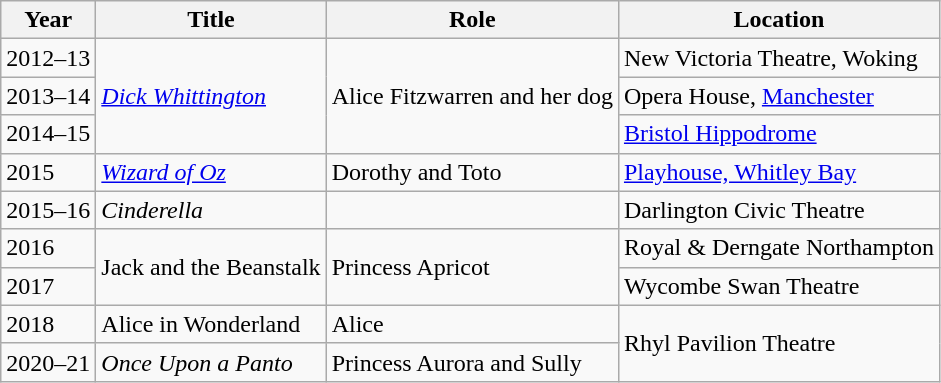<table class="wikitable sortable">
<tr>
<th scope="col">Year</th>
<th scope="col">Title</th>
<th scope="col">Role</th>
<th scope="col">Location</th>
</tr>
<tr>
<td>2012–13</td>
<td rowspan=3><em><a href='#'>Dick Whittington</a></em></td>
<td rowspan=3>Alice Fitzwarren and her dog</td>
<td>New Victoria Theatre, Woking</td>
</tr>
<tr>
<td>2013–14</td>
<td>Opera House, <a href='#'>Manchester</a></td>
</tr>
<tr>
<td>2014–15</td>
<td><a href='#'>Bristol Hippodrome</a></td>
</tr>
<tr>
<td>2015</td>
<td><em><a href='#'>Wizard of Oz</a></em></td>
<td>Dorothy and Toto</td>
<td><a href='#'>Playhouse, Whitley Bay</a></td>
</tr>
<tr>
<td>2015–16</td>
<td><em>Cinderella</em></td>
<td></td>
<td>Darlington Civic Theatre</td>
</tr>
<tr>
<td>2016</td>
<td rowspan=2>Jack and the Beanstalk</td>
<td rowspan=2>Princess Apricot</td>
<td>Royal & Derngate Northampton</td>
</tr>
<tr>
<td>2017</td>
<td>Wycombe Swan Theatre</td>
</tr>
<tr>
<td>2018</td>
<td>Alice in Wonderland</td>
<td>Alice</td>
<td rowspan=2>Rhyl Pavilion Theatre</td>
</tr>
<tr>
<td>2020–21</td>
<td><em>Once Upon a Panto</em></td>
<td>Princess Aurora and Sully</td>
</tr>
</table>
